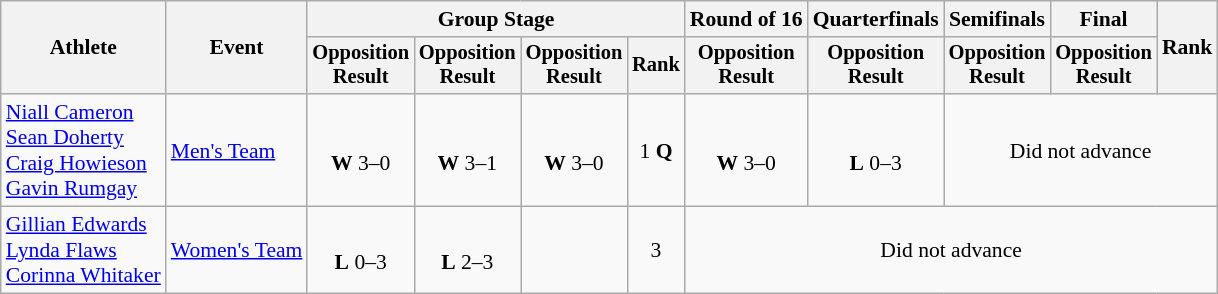<table class="wikitable" style="font-size:90%">
<tr>
<th rowspan=2>Athlete</th>
<th rowspan=2>Event</th>
<th colspan=4>Group Stage</th>
<th>Round of 16</th>
<th>Quarterfinals</th>
<th>Semifinals</th>
<th>Final</th>
<th rowspan=2>Rank</th>
</tr>
<tr style="font-size:95%">
<th>Opposition<br>Result</th>
<th>Opposition<br>Result</th>
<th>Opposition<br>Result</th>
<th>Rank</th>
<th>Opposition<br>Result</th>
<th>Opposition<br>Result</th>
<th>Opposition<br>Result</th>
<th>Opposition<br>Result</th>
</tr>
<tr align=center>
<td align=left><a href='#'>Niall Cameron</a><br><a href='#'>Sean Doherty</a><br><a href='#'>Craig Howieson</a><br><a href='#'>Gavin Rumgay</a></td>
<td align=left><a href='#'>Men's Team</a></td>
<td><br><strong>W</strong> 3–0</td>
<td><br><strong>W</strong> 3–1</td>
<td><br><strong>W</strong> 3–0</td>
<td>1 <strong>Q</strong></td>
<td><br><strong>W</strong> 3–0</td>
<td><br><strong>L</strong> 0–3</td>
<td colspan=3>Did not advance</td>
</tr>
<tr align=center>
<td align=left><a href='#'>Gillian Edwards</a><br><a href='#'>Lynda Flaws</a><br><a href='#'>Corinna Whitaker</a></td>
<td align=left><a href='#'>Women's Team</a></td>
<td><br><strong>L</strong> 0–3</td>
<td><br><strong>L</strong> 2–3</td>
<td></td>
<td>3</td>
<td colspan=5>Did not advance</td>
</tr>
</table>
